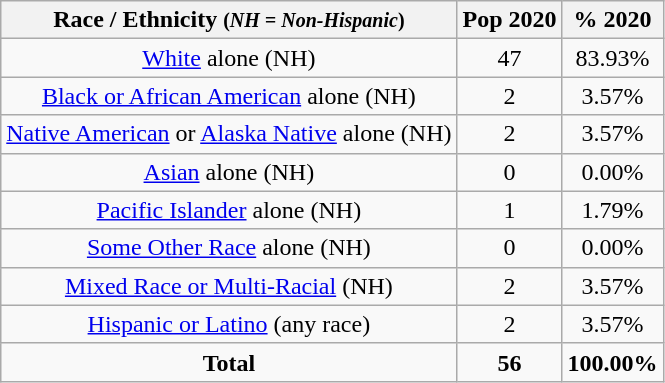<table class="wikitable" style="text-align:center;">
<tr>
<th>Race / Ethnicity <small>(<em>NH = Non-Hispanic</em>)</small></th>
<th>Pop 2020</th>
<th>% 2020</th>
</tr>
<tr>
<td><a href='#'>White</a> alone (NH)</td>
<td>47</td>
<td>83.93%</td>
</tr>
<tr>
<td><a href='#'>Black or African American</a> alone (NH)</td>
<td>2</td>
<td>3.57%</td>
</tr>
<tr>
<td><a href='#'>Native American</a> or <a href='#'>Alaska Native</a> alone (NH)</td>
<td>2</td>
<td>3.57%</td>
</tr>
<tr>
<td><a href='#'>Asian</a> alone (NH)</td>
<td>0</td>
<td>0.00%</td>
</tr>
<tr>
<td><a href='#'>Pacific Islander</a> alone (NH)</td>
<td>1</td>
<td>1.79%</td>
</tr>
<tr>
<td><a href='#'>Some Other Race</a> alone (NH)</td>
<td>0</td>
<td>0.00%</td>
</tr>
<tr>
<td><a href='#'>Mixed Race or Multi-Racial</a> (NH)</td>
<td>2</td>
<td>3.57%</td>
</tr>
<tr>
<td><a href='#'>Hispanic or Latino</a> (any race)</td>
<td>2</td>
<td>3.57%</td>
</tr>
<tr>
<td><strong>Total</strong></td>
<td><strong>56</strong></td>
<td><strong>100.00%</strong></td>
</tr>
</table>
